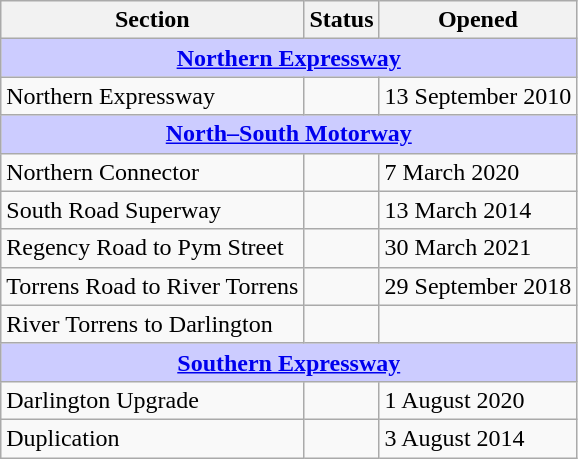<table class="wikitable">
<tr>
<th>Section</th>
<th>Status</th>
<th>Opened</th>
</tr>
<tr>
<th colspan=3 style="background-color: #ccccff;"><a href='#'>Northern Expressway</a></th>
</tr>
<tr>
<td>Northern Expressway</td>
<td></td>
<td>13 September 2010</td>
</tr>
<tr>
<th colspan=3 style="background-color: #ccccff;"><a href='#'>North–South Motorway</a></th>
</tr>
<tr>
<td>Northern Connector</td>
<td></td>
<td>7 March 2020</td>
</tr>
<tr>
<td>South Road Superway</td>
<td></td>
<td>13 March 2014</td>
</tr>
<tr>
<td>Regency Road to Pym Street</td>
<td></td>
<td>30 March 2021</td>
</tr>
<tr>
<td>Torrens Road to River Torrens</td>
<td></td>
<td>29 September 2018</td>
</tr>
<tr>
<td>River Torrens to Darlington</td>
<td></td>
<td></td>
</tr>
<tr>
<th colspan=3 style="background-color: #ccccff;"><a href='#'>Southern Expressway</a></th>
</tr>
<tr>
<td>Darlington Upgrade</td>
<td></td>
<td>1 August 2020</td>
</tr>
<tr>
<td>Duplication</td>
<td></td>
<td>3 August 2014</td>
</tr>
</table>
